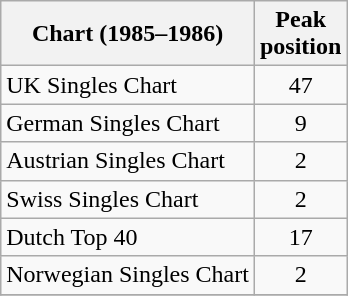<table class="wikitable">
<tr>
<th align="center">Chart (1985–1986)</th>
<th align="center">Peak<br>position</th>
</tr>
<tr>
<td align="left">UK Singles Chart</td>
<td align="center">47</td>
</tr>
<tr>
<td align="left">German Singles Chart</td>
<td align="center">9</td>
</tr>
<tr>
<td align="left">Austrian Singles Chart</td>
<td align="center">2</td>
</tr>
<tr>
<td align="left">Swiss Singles Chart</td>
<td align="center">2</td>
</tr>
<tr>
<td align="left">Dutch Top 40</td>
<td align="center">17</td>
</tr>
<tr>
<td align="left">Norwegian Singles Chart</td>
<td align="center">2</td>
</tr>
<tr>
</tr>
</table>
